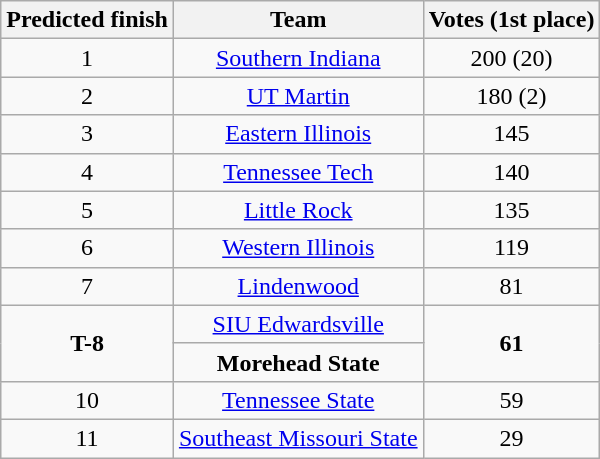<table class="wikitable" border="1">
<tr align=center>
<th style= >Predicted finish</th>
<th style= >Team</th>
<th style= >Votes (1st place)</th>
</tr>
<tr align="center">
<td>1</td>
<td><a href='#'>Southern Indiana</a></td>
<td>200 (20)</td>
</tr>
<tr align="center">
<td>2</td>
<td><a href='#'>UT Martin</a></td>
<td>180 (2)</td>
</tr>
<tr align="center">
<td>3</td>
<td><a href='#'>Eastern Illinois</a></td>
<td>145</td>
</tr>
<tr align="center">
<td>4</td>
<td><a href='#'>Tennessee Tech</a></td>
<td>140</td>
</tr>
<tr align="center">
<td>5</td>
<td><a href='#'>Little Rock</a></td>
<td>135</td>
</tr>
<tr align="center">
<td>6</td>
<td><a href='#'>Western Illinois</a></td>
<td>119</td>
</tr>
<tr align="center">
<td>7</td>
<td><a href='#'>Lindenwood</a></td>
<td>81</td>
</tr>
<tr align="center">
<td rowspan=2><strong>T-8</strong></td>
<td><a href='#'>SIU Edwardsville</a></td>
<td rowspan=2><strong>61</strong></td>
</tr>
<tr align="center">
<td><strong>Morehead State</strong></td>
</tr>
<tr align="center">
<td>10</td>
<td><a href='#'>Tennessee State</a></td>
<td>59</td>
</tr>
<tr align="center">
<td>11</td>
<td><a href='#'>Southeast Missouri State</a></td>
<td>29</td>
</tr>
</table>
